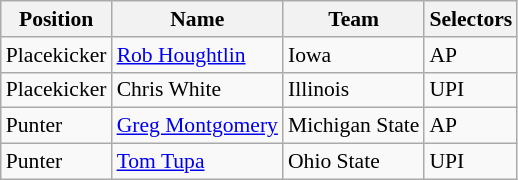<table class="wikitable" style="font-size: 90%">
<tr>
<th>Position</th>
<th>Name</th>
<th>Team</th>
<th>Selectors</th>
</tr>
<tr>
<td>Placekicker</td>
<td><a href='#'>Rob Houghtlin</a></td>
<td>Iowa</td>
<td>AP</td>
</tr>
<tr>
<td>Placekicker</td>
<td>Chris White</td>
<td>Illinois</td>
<td>UPI</td>
</tr>
<tr>
<td>Punter</td>
<td><a href='#'>Greg Montgomery</a></td>
<td>Michigan State</td>
<td>AP</td>
</tr>
<tr>
<td>Punter</td>
<td><a href='#'>Tom Tupa</a></td>
<td>Ohio State</td>
<td>UPI</td>
</tr>
</table>
